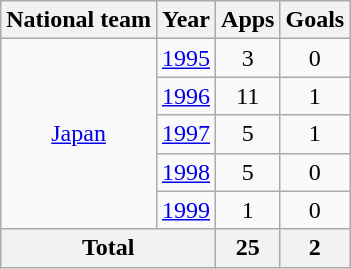<table class="wikitable" style="text-align:center">
<tr>
<th>National team</th>
<th>Year</th>
<th>Apps</th>
<th>Goals</th>
</tr>
<tr>
<td rowspan="5"><a href='#'>Japan</a></td>
<td><a href='#'>1995</a></td>
<td>3</td>
<td>0</td>
</tr>
<tr>
<td><a href='#'>1996</a></td>
<td>11</td>
<td>1</td>
</tr>
<tr>
<td><a href='#'>1997</a></td>
<td>5</td>
<td>1</td>
</tr>
<tr>
<td><a href='#'>1998</a></td>
<td>5</td>
<td>0</td>
</tr>
<tr>
<td><a href='#'>1999</a></td>
<td>1</td>
<td>0</td>
</tr>
<tr>
<th colspan="2">Total</th>
<th>25</th>
<th>2</th>
</tr>
</table>
